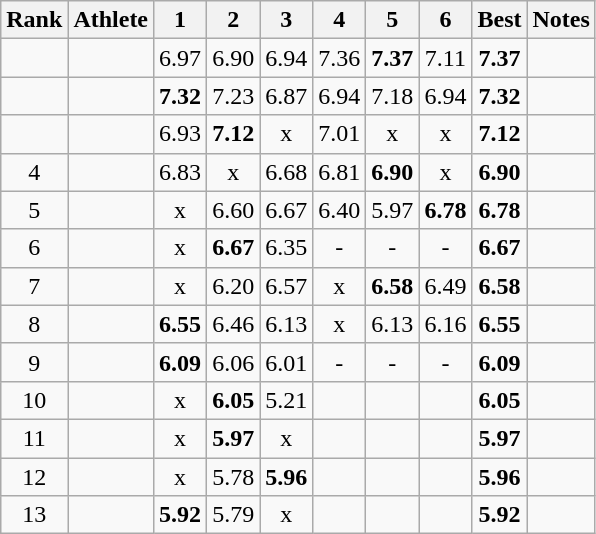<table class="wikitable sortable" style="text-align:center">
<tr>
<th>Rank</th>
<th>Athlete</th>
<th>1</th>
<th>2</th>
<th>3</th>
<th>4</th>
<th>5</th>
<th>6</th>
<th>Best</th>
<th>Notes</th>
</tr>
<tr>
<td></td>
<td style="text-align:left"></td>
<td>6.97</td>
<td>6.90</td>
<td>6.94</td>
<td>7.36</td>
<td><strong>7.37</strong></td>
<td>7.11</td>
<td><strong>7.37</strong></td>
<td></td>
</tr>
<tr>
<td></td>
<td style="text-align:left"></td>
<td><strong>7.32</strong></td>
<td>7.23</td>
<td>6.87</td>
<td>6.94</td>
<td>7.18</td>
<td>6.94</td>
<td><strong>7.32</strong></td>
<td></td>
</tr>
<tr>
<td></td>
<td style="text-align:left"></td>
<td>6.93</td>
<td><strong>7.12</strong></td>
<td>x</td>
<td>7.01</td>
<td>x</td>
<td>x</td>
<td><strong>7.12</strong></td>
<td></td>
</tr>
<tr>
<td>4</td>
<td style="text-align:left"></td>
<td>6.83</td>
<td>x</td>
<td>6.68</td>
<td>6.81</td>
<td><strong>6.90</strong></td>
<td>x</td>
<td><strong>6.90</strong></td>
<td></td>
</tr>
<tr>
<td>5</td>
<td style="text-align:left"></td>
<td>x</td>
<td>6.60</td>
<td>6.67</td>
<td>6.40</td>
<td>5.97</td>
<td><strong>6.78</strong></td>
<td><strong>6.78</strong></td>
<td></td>
</tr>
<tr>
<td>6</td>
<td style="text-align:left"></td>
<td>x</td>
<td><strong>6.67</strong></td>
<td>6.35</td>
<td>-</td>
<td>-</td>
<td>-</td>
<td><strong>6.67</strong></td>
<td></td>
</tr>
<tr>
<td>7</td>
<td style="text-align:left"></td>
<td>x</td>
<td>6.20</td>
<td>6.57</td>
<td>x</td>
<td><strong>6.58</strong></td>
<td>6.49</td>
<td><strong>6.58</strong></td>
<td></td>
</tr>
<tr>
<td>8</td>
<td style="text-align:left"></td>
<td><strong>6.55</strong></td>
<td>6.46</td>
<td>6.13</td>
<td>x</td>
<td>6.13</td>
<td>6.16</td>
<td><strong>6.55</strong></td>
<td></td>
</tr>
<tr>
<td>9</td>
<td style="text-align:left"></td>
<td><strong>6.09</strong></td>
<td>6.06</td>
<td>6.01</td>
<td>-</td>
<td>-</td>
<td>-</td>
<td><strong>6.09</strong></td>
<td></td>
</tr>
<tr>
<td>10</td>
<td style="text-align:left"></td>
<td>x</td>
<td><strong>6.05</strong></td>
<td>5.21</td>
<td></td>
<td></td>
<td></td>
<td><strong>6.05</strong></td>
<td></td>
</tr>
<tr>
<td>11</td>
<td style="text-align:left"></td>
<td>x</td>
<td><strong>5.97</strong></td>
<td>x</td>
<td></td>
<td></td>
<td></td>
<td><strong>5.97</strong></td>
<td></td>
</tr>
<tr>
<td>12</td>
<td style="text-align:left"></td>
<td>x</td>
<td>5.78</td>
<td><strong>5.96</strong></td>
<td></td>
<td></td>
<td></td>
<td><strong>5.96</strong></td>
<td></td>
</tr>
<tr>
<td>13</td>
<td style="text-align:left"></td>
<td><strong>5.92</strong></td>
<td>5.79</td>
<td>x</td>
<td></td>
<td></td>
<td></td>
<td><strong>5.92</strong></td>
<td></td>
</tr>
</table>
